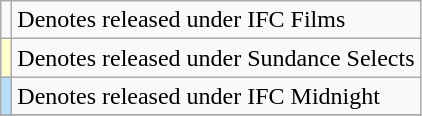<table class="wikitable">
<tr>
<td></td>
<td>Denotes released under IFC Films</td>
</tr>
<tr>
<td style="background:#ffc;"></td>
<td>Denotes released under Sundance Selects</td>
</tr>
<tr>
<td style="background:#B8DEF9;"></td>
<td>Denotes released under IFC Midnight</td>
</tr>
<tr>
</tr>
</table>
